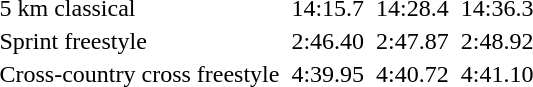<table>
<tr>
<td>5 km classical<br></td>
<td></td>
<td>14:15.7</td>
<td></td>
<td>14:28.4</td>
<td></td>
<td>14:36.3</td>
</tr>
<tr>
<td>Sprint freestyle<br></td>
<td></td>
<td>2:46.40</td>
<td></td>
<td>2:47.87</td>
<td></td>
<td>2:48.92</td>
</tr>
<tr>
<td>Cross-country cross freestyle<br></td>
<td></td>
<td>4:39.95</td>
<td></td>
<td>4:40.72</td>
<td></td>
<td>4:41.10</td>
</tr>
</table>
